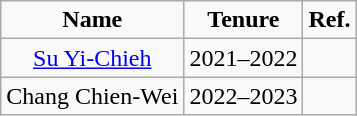<table class="wikitable" style="text-align:center">
<tr style="font-weight:bold;">
<td>Name</td>
<td>Tenure</td>
<td>Ref.</td>
</tr>
<tr>
<td><a href='#'>Su Yi-Chieh</a></td>
<td>2021–2022</td>
<td></td>
</tr>
<tr>
<td>Chang Chien-Wei</td>
<td>2022–2023</td>
<td></td>
</tr>
</table>
